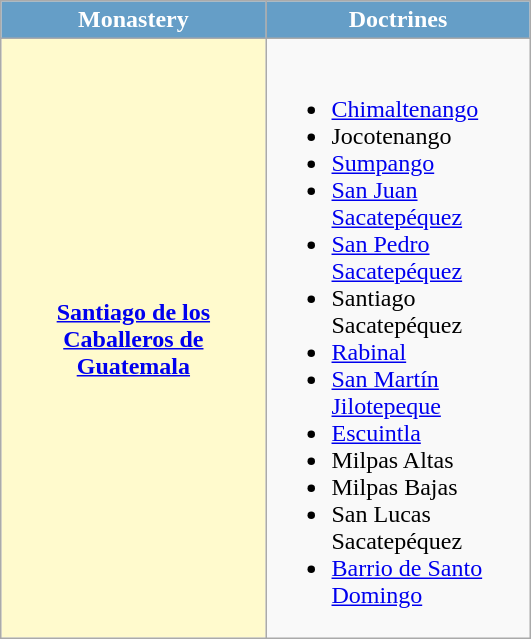<table class="wikitable sortable" width=28%>
<tr style="color:white;">
<th style="background:#659ec7;" align=center>Monastery</th>
<th style="background:#659ec7;" align=center>Doctrines</th>
</tr>
<tr>
<th style="background:lemonchiffon;"><a href='#'>Santiago de los Caballeros de Guatemala</a></th>
<td><br><ul><li><a href='#'>Chimaltenango</a></li><li>Jocotenango</li><li><a href='#'>Sumpango</a></li><li><a href='#'>San Juan Sacatepéquez</a></li><li><a href='#'>San Pedro Sacatepéquez</a></li><li>Santiago Sacatepéquez</li><li><a href='#'>Rabinal</a></li><li><a href='#'>San Martín Jilotepeque</a></li><li><a href='#'>Escuintla</a></li><li>Milpas Altas</li><li>Milpas Bajas</li><li>San Lucas Sacatepéquez</li><li><a href='#'>Barrio de Santo Domingo</a></li></ul></td>
</tr>
</table>
